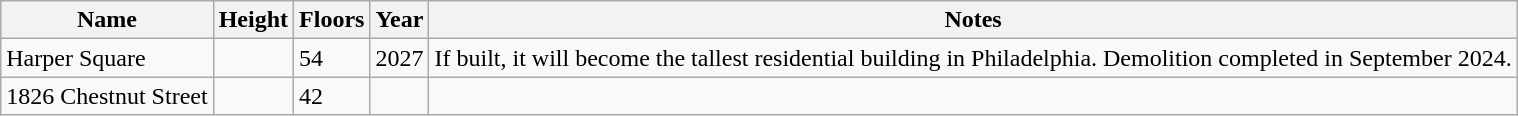<table class="wikitable sortable">
<tr>
<th>Name</th>
<th>Height<br></th>
<th>Floors</th>
<th>Year<br></th>
<th class="unsortable">Notes</th>
</tr>
<tr>
<td>Harper Square</td>
<td></td>
<td>54</td>
<td>2027</td>
<td>If built, it will become the tallest residential building in Philadelphia. Demolition completed in September 2024.</td>
</tr>
<tr>
<td>1826 Chestnut Street</td>
<td></td>
<td>42</td>
<td></td>
<td></td>
</tr>
</table>
